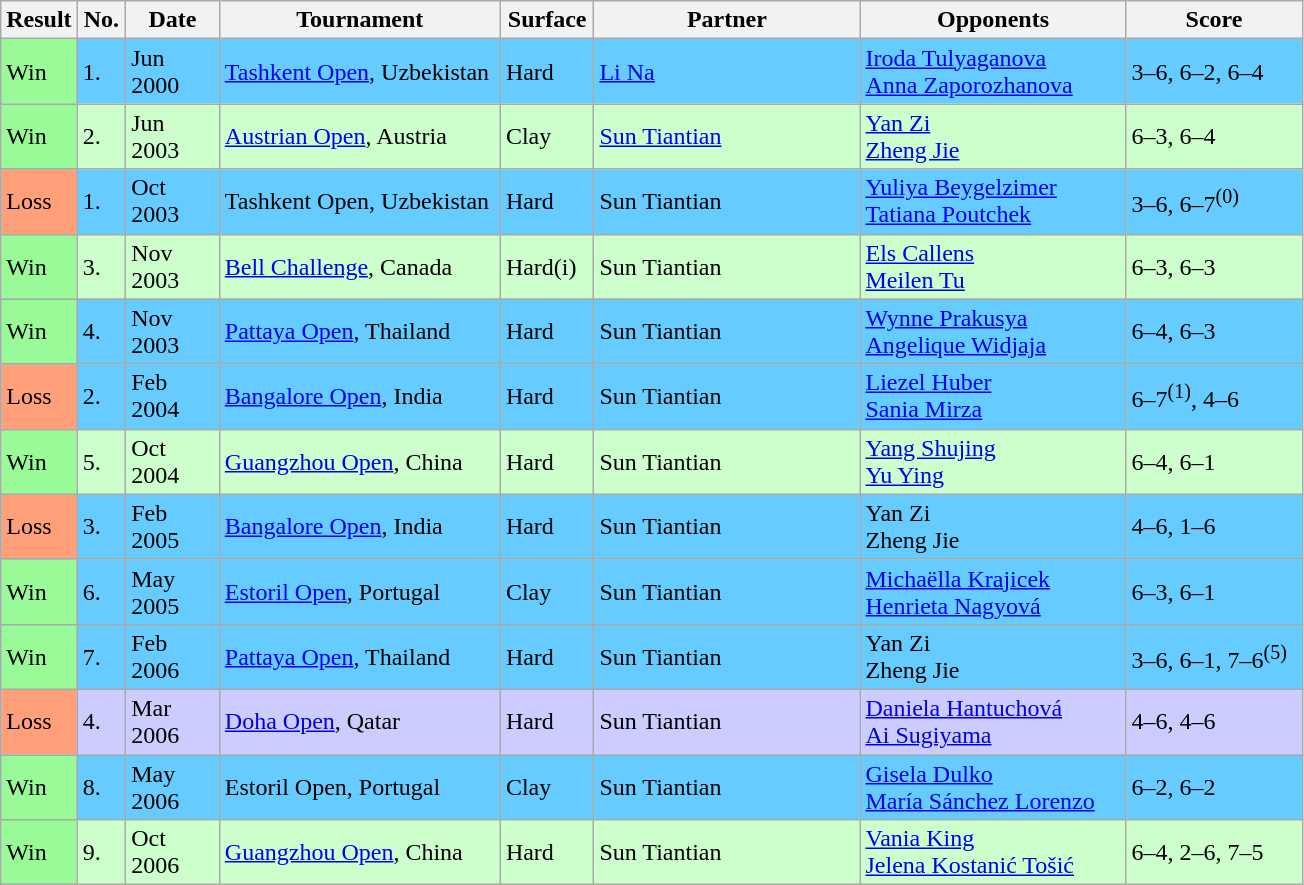<table class="sortable wikitable">
<tr>
<th>Result</th>
<th style="width:25px">No.</th>
<th style="width:55px">Date</th>
<th style="width:180px">Tournament</th>
<th style="width:55px">Surface</th>
<th style="width:170px">Partner</th>
<th style="width:170px">Opponents</th>
<th style="width:110px" class="unsortable">Score</th>
</tr>
<tr bgcolor="66CCFF">
<td style="background:#98fb98;">Win</td>
<td>1.</td>
<td>Jun 2000</td>
<td><a href='#'>Tashkent Open</a>, Uzbekistan</td>
<td>Hard</td>
<td> <a href='#'>Li Na</a></td>
<td> <a href='#'>Iroda Tulyaganova</a> <br>  <a href='#'>Anna Zaporozhanova</a></td>
<td>3–6, 6–2, 6–4</td>
</tr>
<tr bgcolor="#CCFFCC">
<td style="background:#98fb98;">Win</td>
<td>2.</td>
<td>Jun 2003</td>
<td><a href='#'>Austrian Open</a>, Austria</td>
<td>Clay</td>
<td> <a href='#'>Sun Tiantian</a></td>
<td> <a href='#'>Yan Zi</a> <br>  <a href='#'>Zheng Jie</a></td>
<td>6–3, 6–4</td>
</tr>
<tr bgcolor="66CCFF">
<td style="background:#ffa07a;">Loss</td>
<td>1.</td>
<td>Oct 2003</td>
<td>Tashkent Open, Uzbekistan</td>
<td>Hard</td>
<td> Sun Tiantian</td>
<td> <a href='#'>Yuliya Beygelzimer</a> <br>  <a href='#'>Tatiana Poutchek</a></td>
<td>3–6, 6–7<sup>(0)</sup></td>
</tr>
<tr bgcolor="#CCFFCC">
<td style="background:#98fb98;">Win</td>
<td>3.</td>
<td>Nov 2003</td>
<td><a href='#'>Bell Challenge</a>, Canada</td>
<td>Hard(i)</td>
<td> Sun Tiantian</td>
<td> <a href='#'>Els Callens</a> <br>  <a href='#'>Meilen Tu</a></td>
<td>6–3, 6–3</td>
</tr>
<tr bgcolor="#66CCFF">
<td style="background:#98fb98;">Win</td>
<td>4.</td>
<td>Nov 2003</td>
<td><a href='#'>Pattaya Open</a>, Thailand</td>
<td>Hard</td>
<td> Sun Tiantian</td>
<td> <a href='#'>Wynne Prakusya</a> <br>  <a href='#'>Angelique Widjaja</a></td>
<td>6–4, 6–3</td>
</tr>
<tr bgcolor="#66ccff">
<td style="background:#ffa07a;">Loss</td>
<td>2.</td>
<td>Feb 2004</td>
<td><a href='#'>Bangalore Open</a>, India</td>
<td>Hard</td>
<td> Sun Tiantian</td>
<td> <a href='#'>Liezel Huber</a> <br>  <a href='#'>Sania Mirza</a></td>
<td>6–7<sup>(1)</sup>, 4–6</td>
</tr>
<tr bgcolor="#CCFFCC">
<td style="background:#98fb98;">Win</td>
<td>5.</td>
<td>Oct 2004</td>
<td><a href='#'>Guangzhou Open</a>, China</td>
<td>Hard</td>
<td> Sun Tiantian</td>
<td> <a href='#'>Yang Shujing</a> <br>  <a href='#'>Yu Ying</a></td>
<td>6–4, 6–1</td>
</tr>
<tr bgcolor="#66CCFF">
<td style="background:#ffa07a;">Loss</td>
<td>3.</td>
<td>Feb 2005</td>
<td><a href='#'>Bangalore Open</a>, India</td>
<td>Hard</td>
<td> Sun Tiantian</td>
<td> Yan Zi <br>  Zheng Jie</td>
<td>4–6, 1–6</td>
</tr>
<tr bgcolor="#66CCFF">
<td style="background:#98fb98;">Win</td>
<td>6.</td>
<td>May 2005</td>
<td><a href='#'>Estoril Open</a>, Portugal</td>
<td>Clay</td>
<td> Sun Tiantian</td>
<td> <a href='#'>Michaëlla Krajicek</a> <br>  <a href='#'>Henrieta Nagyová</a></td>
<td>6–3, 6–1</td>
</tr>
<tr bgcolor="#66CCFF">
<td style="background:#98fb98;">Win</td>
<td>7.</td>
<td>Feb 2006</td>
<td><a href='#'>Pattaya Open</a>, Thailand</td>
<td>Hard</td>
<td> Sun Tiantian</td>
<td> Yan Zi <br>  Zheng Jie</td>
<td>3–6, 6–1, 7–6<sup>(5)</sup></td>
</tr>
<tr style="background:#ccf;">
<td style="background:#ffa07a;">Loss</td>
<td>4.</td>
<td>Mar 2006</td>
<td><a href='#'>Doha Open</a>, Qatar</td>
<td>Hard</td>
<td> Sun Tiantian</td>
<td> <a href='#'>Daniela Hantuchová</a> <br>  <a href='#'>Ai Sugiyama</a></td>
<td>4–6, 4–6</td>
</tr>
<tr bgcolor="#66CCFF">
<td style="background:#98fb98;">Win</td>
<td>8.</td>
<td>May 2006</td>
<td>Estoril Open, Portugal</td>
<td>Clay</td>
<td> Sun Tiantian</td>
<td> <a href='#'>Gisela Dulko</a> <br>  <a href='#'>María Sánchez Lorenzo</a></td>
<td>6–2, 6–2</td>
</tr>
<tr bgcolor="#CCFFCC">
<td style="background:#98fb98;">Win</td>
<td>9.</td>
<td>Oct 2006</td>
<td><a href='#'>Guangzhou Open</a>, China</td>
<td>Hard</td>
<td> Sun Tiantian</td>
<td> <a href='#'>Vania King</a> <br>  <a href='#'>Jelena Kostanić Tošić</a></td>
<td>6–4, 2–6, 7–5</td>
</tr>
</table>
